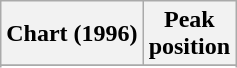<table class="wikitable sortable">
<tr>
<th align="left">Chart (1996)</th>
<th align="center">Peak<br>position</th>
</tr>
<tr>
</tr>
<tr>
</tr>
</table>
